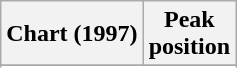<table class="wikitable sortable">
<tr>
<th align="left">Chart (1997)</th>
<th align="center">Peak<br>position</th>
</tr>
<tr>
</tr>
<tr>
</tr>
</table>
